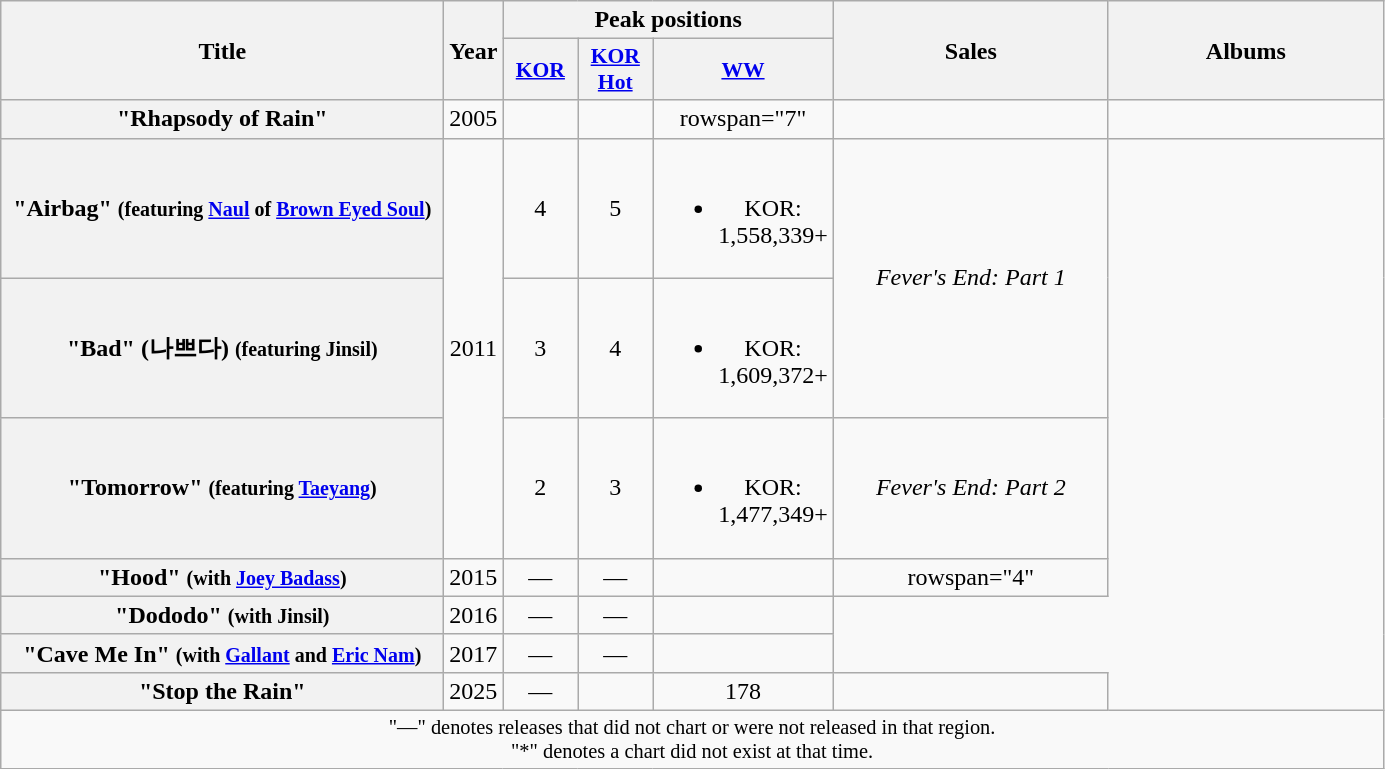<table class="wikitable plainrowheaders" style="text-align:center;">
<tr>
<th scope="col" rowspan="2" style="width:18em;">Title</th>
<th scope="col" rowspan="2">Year</th>
<th scope="col" colspan="3">Peak positions</th>
<th scope="col" rowspan="2" style="width:11em;">Sales</th>
<th scope="col" rowspan="2" style="width:11em;">Albums</th>
</tr>
<tr>
<th scope="col" style="width:3em;font-size:90%;"><a href='#'>KOR</a><br></th>
<th scope="col" style="width:3em;font-size:90%;"><a href='#'>KOR<br>Hot</a><br></th>
<th scope="col" style="width:3em;font-size:90%;"><a href='#'>WW</a><br></th>
</tr>
<tr>
<th scope="row">"Rhapsody of Rain"</th>
<td>2005</td>
<td></td>
<td></td>
<td>rowspan="7" </td>
<td></td>
<td></td>
</tr>
<tr>
<th scope="row">"Airbag" <small>(featuring <a href='#'>Naul</a> of <a href='#'>Brown Eyed Soul</a>)</small></th>
<td rowspan="3">2011</td>
<td>4</td>
<td>5</td>
<td><br><ul><li>KOR: 1,558,339+</li></ul></td>
<td rowspan="2"><em>Fever's End: Part 1</em></td>
</tr>
<tr>
<th scope="row">"Bad" (나쁘다) <small>(featuring Jinsil)</small></th>
<td>3</td>
<td>4</td>
<td><br><ul><li>KOR: 1,609,372+</li></ul></td>
</tr>
<tr>
<th scope="row">"Tomorrow" <small>(featuring <a href='#'>Taeyang</a>)</small></th>
<td>2</td>
<td>3</td>
<td><br><ul><li>KOR: 1,477,349+</li></ul></td>
<td><em>Fever's End: Part 2</em></td>
</tr>
<tr>
<th scope="row">"Hood" <small>(with <a href='#'>Joey Badass</a>)</small></th>
<td>2015</td>
<td>—</td>
<td>—</td>
<td></td>
<td>rowspan="4" </td>
</tr>
<tr>
<th scope="row">"Dododo" <small>(with Jinsil)</small></th>
<td>2016</td>
<td>—</td>
<td>—</td>
<td></td>
</tr>
<tr>
<th scope="row">"Cave Me In" <small>(with <a href='#'>Gallant</a> and <a href='#'>Eric Nam</a>)</small></th>
<td>2017</td>
<td>—</td>
<td>—</td>
<td></td>
</tr>
<tr>
<th scope="row">"Stop the Rain" </th>
<td>2025</td>
<td>—</td>
<td></td>
<td>178</td>
<td></td>
</tr>
<tr>
<td colspan="14" style="font-size:85%">"—" denotes releases that did not chart or were not released in that region.<br>"*" denotes a chart did not exist at that time.</td>
</tr>
</table>
